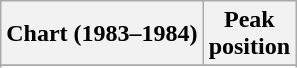<table class="wikitable sortable plainrowheaders" style="text-align:center">
<tr>
<th scope="col">Chart (1983–1984)</th>
<th scope="col">Peak<br> position</th>
</tr>
<tr>
</tr>
<tr>
</tr>
</table>
